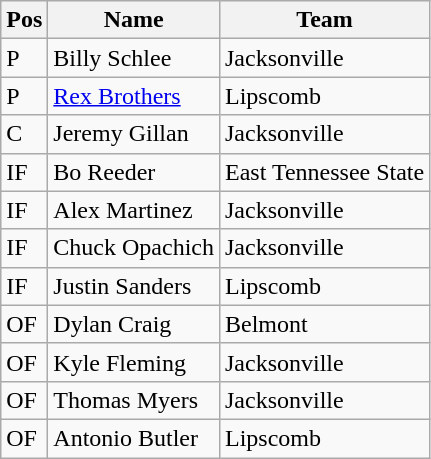<table class=wikitable>
<tr>
<th>Pos</th>
<th>Name</th>
<th>Team</th>
</tr>
<tr>
<td>P</td>
<td>Billy Schlee</td>
<td>Jacksonville</td>
</tr>
<tr>
<td>P</td>
<td><a href='#'>Rex Brothers</a></td>
<td>Lipscomb</td>
</tr>
<tr>
<td>C</td>
<td>Jeremy Gillan</td>
<td>Jacksonville</td>
</tr>
<tr>
<td>IF</td>
<td>Bo Reeder</td>
<td>East Tennessee State</td>
</tr>
<tr>
<td>IF</td>
<td>Alex Martinez</td>
<td>Jacksonville</td>
</tr>
<tr>
<td>IF</td>
<td>Chuck Opachich</td>
<td>Jacksonville</td>
</tr>
<tr>
<td>IF</td>
<td>Justin Sanders</td>
<td>Lipscomb</td>
</tr>
<tr>
<td>OF</td>
<td>Dylan Craig</td>
<td>Belmont</td>
</tr>
<tr>
<td>OF</td>
<td>Kyle Fleming</td>
<td>Jacksonville</td>
</tr>
<tr>
<td>OF</td>
<td>Thomas Myers</td>
<td>Jacksonville</td>
</tr>
<tr>
<td>OF</td>
<td>Antonio Butler</td>
<td>Lipscomb</td>
</tr>
</table>
